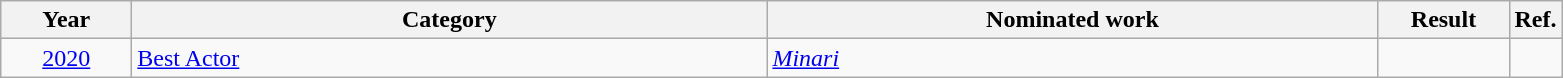<table class=wikitable>
<tr>
<th scope="col" style="width:5em;">Year</th>
<th scope="col" style="width:26em;">Category</th>
<th scope="col" style="width:25em;">Nominated work</th>
<th scope="col" style="width:5em;">Result</th>
<th>Ref.</th>
</tr>
<tr>
<td style="text-align:center;"><a href='#'>2020</a></td>
<td><a href='#'>Best Actor</a></td>
<td><em><a href='#'>Minari</a></em></td>
<td></td>
<td></td>
</tr>
</table>
